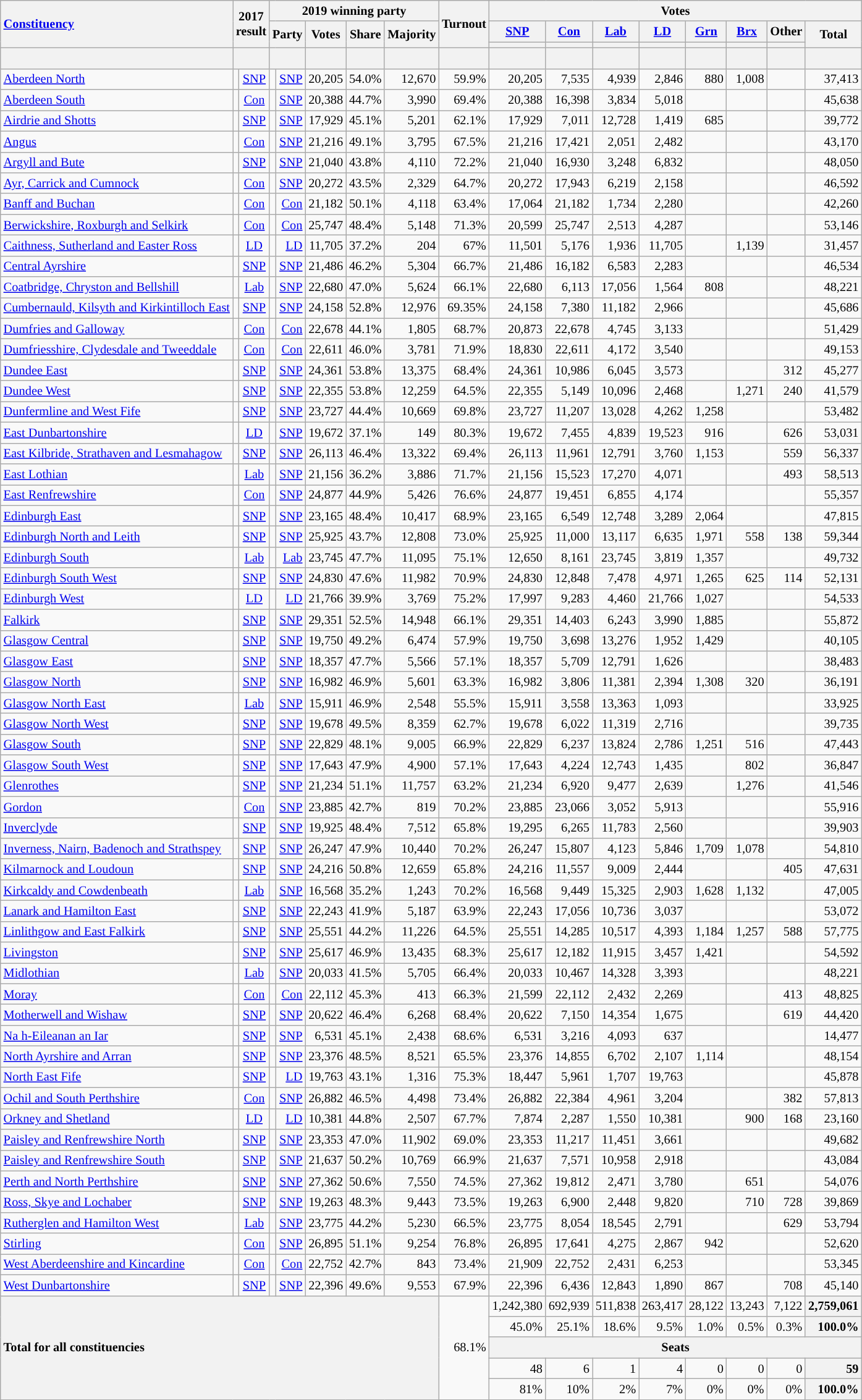<table class="wikitable sortable sticky-header-multi" style="text-align:right; font-size:85%">
<tr>
<th rowspan="3" scope="col" style="text-align:left;"><a href='#'>Constituency</a></th>
<th colspan="2" rowspan="3" scope="col">2017<br>result</th>
<th colspan="5">2019 winning party</th>
<th rowspan="3" scope="col">Turnout</th>
<th colspan="8">Votes</th>
</tr>
<tr>
<th colspan="2" rowspan="2">Party</th>
<th rowspan="2" scope="col">Votes</th>
<th rowspan="2" scope="col">Share</th>
<th rowspan="2" scope="col">Majority</th>
<th scope="col"><a href='#'>SNP</a></th>
<th scope="col"><a href='#'>Con</a></th>
<th scope="col"><a href='#'>Lab</a></th>
<th scope="col"><a href='#'>LD</a></th>
<th scope="col"><a href='#'>Grn</a></th>
<th scope="col"><a href='#'>Brx</a></th>
<th scope="col">Other</th>
<th rowspan="2" scope="col">Total</th>
</tr>
<tr>
<th scope="col" style="background:"></th>
<th scope="col" style="background:"></th>
<th scope="col" style="background:"></th>
<th scope="col" style="background:"></th>
<th scope="col" style="background:"></th>
<th scope="col" style="background:"></th>
<th></th>
</tr>
<tr>
<th><br></th>
<th colspan="2"></th>
<th colspan="2"></th>
<th></th>
<th></th>
<th></th>
<th></th>
<th></th>
<th></th>
<th></th>
<th></th>
<th></th>
<th></th>
<th></th>
<th></th>
</tr>
<tr>
<td style="text-align:left;"><a href='#'>Aberdeen North</a></td>
<td style="background:"></td>
<td style="text-align:center;"><a href='#'>SNP</a></td>
<td style="background:"></td>
<td><a href='#'>SNP</a></td>
<td>20,205</td>
<td>54.0%</td>
<td>12,670</td>
<td>59.9%</td>
<td>20,205</td>
<td>7,535</td>
<td>4,939</td>
<td>2,846</td>
<td>880</td>
<td>1,008</td>
<td></td>
<td>37,413</td>
</tr>
<tr>
<td style="text-align:left;"><a href='#'>Aberdeen South</a></td>
<td style="background:"></td>
<td style="text-align:center;"><a href='#'>Con</a></td>
<td style="background:"></td>
<td><a href='#'>SNP</a></td>
<td>20,388</td>
<td>44.7%</td>
<td>3,990</td>
<td>69.4%</td>
<td>20,388</td>
<td>16,398</td>
<td>3,834</td>
<td>5,018</td>
<td></td>
<td></td>
<td></td>
<td>45,638</td>
</tr>
<tr>
<td style="text-align:left;"><a href='#'>Airdrie and Shotts</a></td>
<td style="background:"></td>
<td style="text-align:center;"><a href='#'>SNP</a></td>
<td style="background:"></td>
<td><a href='#'>SNP</a></td>
<td>17,929</td>
<td>45.1%</td>
<td>5,201</td>
<td>62.1%</td>
<td>17,929</td>
<td>7,011</td>
<td>12,728</td>
<td>1,419</td>
<td>685</td>
<td></td>
<td></td>
<td>39,772</td>
</tr>
<tr>
<td style="text-align:left;"><a href='#'>Angus</a></td>
<td style="background:"></td>
<td style="text-align:center;"><a href='#'>Con</a></td>
<td style="background:"></td>
<td><a href='#'>SNP</a></td>
<td>21,216</td>
<td>49.1%</td>
<td>3,795</td>
<td>67.5%</td>
<td>21,216</td>
<td>17,421</td>
<td>2,051</td>
<td>2,482</td>
<td></td>
<td></td>
<td></td>
<td>43,170</td>
</tr>
<tr>
<td style="text-align:left;"><a href='#'>Argyll and Bute</a></td>
<td style="background:"></td>
<td style="text-align:center;"><a href='#'>SNP</a></td>
<td style="background:"></td>
<td><a href='#'>SNP</a></td>
<td>21,040</td>
<td>43.8%</td>
<td>4,110</td>
<td>72.2%</td>
<td>21,040</td>
<td>16,930</td>
<td>3,248</td>
<td>6,832</td>
<td></td>
<td></td>
<td></td>
<td>48,050</td>
</tr>
<tr>
<td style="text-align:left;"><a href='#'>Ayr, Carrick and Cumnock</a></td>
<td style="background:"></td>
<td style="text-align:center;"><a href='#'>Con</a></td>
<td style="background:"></td>
<td><a href='#'>SNP</a></td>
<td>20,272</td>
<td>43.5%</td>
<td>2,329</td>
<td>64.7%</td>
<td>20,272</td>
<td>17,943</td>
<td>6,219</td>
<td>2,158</td>
<td></td>
<td></td>
<td></td>
<td>46,592</td>
</tr>
<tr>
<td style="text-align:left;"><a href='#'>Banff and Buchan</a></td>
<td style="background:"></td>
<td style="text-align:center;"><a href='#'>Con</a></td>
<td style="background:"></td>
<td><a href='#'>Con</a></td>
<td>21,182</td>
<td>50.1%</td>
<td>4,118</td>
<td>63.4%</td>
<td>17,064</td>
<td>21,182</td>
<td>1,734</td>
<td>2,280</td>
<td></td>
<td></td>
<td></td>
<td>42,260</td>
</tr>
<tr>
<td style="text-align:left;"><a href='#'>Berwickshire, Roxburgh and Selkirk</a></td>
<td style="background:"></td>
<td style="text-align:center;"><a href='#'>Con</a></td>
<td style="background:"></td>
<td><a href='#'>Con</a></td>
<td>25,747</td>
<td>48.4%</td>
<td>5,148</td>
<td>71.3%</td>
<td>20,599</td>
<td>25,747</td>
<td>2,513</td>
<td>4,287</td>
<td></td>
<td></td>
<td></td>
<td>53,146</td>
</tr>
<tr>
<td style="text-align:left;"><a href='#'>Caithness, Sutherland and Easter Ross</a></td>
<td style="background:"></td>
<td style="text-align:center;"><a href='#'>LD</a></td>
<td style="background:"></td>
<td><a href='#'>LD</a></td>
<td>11,705</td>
<td>37.2%</td>
<td>204</td>
<td>67%</td>
<td>11,501</td>
<td>5,176</td>
<td>1,936</td>
<td>11,705</td>
<td></td>
<td>1,139</td>
<td></td>
<td>31,457</td>
</tr>
<tr>
<td style="text-align:left;"><a href='#'>Central Ayrshire</a></td>
<td style="background:"></td>
<td style="text-align:center;"><a href='#'>SNP</a></td>
<td style="background:"></td>
<td><a href='#'>SNP</a></td>
<td>21,486</td>
<td>46.2%</td>
<td>5,304</td>
<td>66.7%</td>
<td>21,486</td>
<td>16,182</td>
<td>6,583</td>
<td>2,283</td>
<td></td>
<td></td>
<td></td>
<td>46,534</td>
</tr>
<tr>
<td style="text-align:left;"><a href='#'>Coatbridge, Chryston and Bellshill</a></td>
<td style="background:"></td>
<td style="text-align:center;"><a href='#'>Lab</a></td>
<td style="background:"></td>
<td><a href='#'>SNP</a></td>
<td>22,680</td>
<td>47.0%</td>
<td>5,624</td>
<td>66.1%</td>
<td>22,680</td>
<td>6,113</td>
<td>17,056</td>
<td>1,564</td>
<td>808</td>
<td></td>
<td></td>
<td>48,221</td>
</tr>
<tr>
<td style="text-align:left;"><a href='#'>Cumbernauld, Kilsyth and Kirkintilloch East</a></td>
<td style="background:"></td>
<td style="text-align:center;"><a href='#'>SNP</a></td>
<td style="background:"></td>
<td><a href='#'>SNP</a></td>
<td>24,158</td>
<td>52.8%</td>
<td>12,976</td>
<td>69.35%</td>
<td>24,158</td>
<td>7,380</td>
<td>11,182</td>
<td>2,966</td>
<td></td>
<td></td>
<td></td>
<td>45,686</td>
</tr>
<tr>
<td style="text-align:left;"><a href='#'>Dumfries and Galloway</a></td>
<td style="background:"></td>
<td style="text-align:center;"><a href='#'>Con</a></td>
<td style="background:"></td>
<td><a href='#'>Con</a></td>
<td>22,678</td>
<td>44.1%</td>
<td>1,805</td>
<td>68.7%</td>
<td>20,873</td>
<td>22,678</td>
<td>4,745</td>
<td>3,133</td>
<td></td>
<td></td>
<td></td>
<td>51,429</td>
</tr>
<tr>
<td style="text-align:left;"><a href='#'>Dumfriesshire, Clydesdale and Tweeddale</a></td>
<td style="background:"></td>
<td style="text-align:center;"><a href='#'>Con</a></td>
<td style="background:"></td>
<td><a href='#'>Con</a></td>
<td>22,611</td>
<td>46.0%</td>
<td>3,781</td>
<td>71.9%</td>
<td>18,830</td>
<td>22,611</td>
<td>4,172</td>
<td>3,540</td>
<td></td>
<td></td>
<td></td>
<td>49,153</td>
</tr>
<tr>
<td style="text-align:left;"><a href='#'>Dundee East</a></td>
<td style="background:"></td>
<td style="text-align:center;"><a href='#'>SNP</a></td>
<td style="background:"></td>
<td><a href='#'>SNP</a></td>
<td>24,361</td>
<td>53.8%</td>
<td>13,375</td>
<td>68.4%</td>
<td>24,361</td>
<td>10,986</td>
<td>6,045</td>
<td>3,573</td>
<td></td>
<td></td>
<td>312</td>
<td>45,277</td>
</tr>
<tr>
<td style="text-align:left;"><a href='#'>Dundee West</a></td>
<td style="background:"></td>
<td style="text-align:center;"><a href='#'>SNP</a></td>
<td style="background:"></td>
<td><a href='#'>SNP</a></td>
<td>22,355</td>
<td>53.8%</td>
<td>12,259</td>
<td>64.5%</td>
<td>22,355</td>
<td>5,149</td>
<td>10,096</td>
<td>2,468</td>
<td></td>
<td>1,271</td>
<td>240</td>
<td>41,579</td>
</tr>
<tr>
<td style="text-align:left;"><a href='#'>Dunfermline and West Fife</a></td>
<td style="background:"></td>
<td style="text-align:center;"><a href='#'>SNP</a></td>
<td style="background:"></td>
<td><a href='#'>SNP</a></td>
<td>23,727</td>
<td>44.4%</td>
<td>10,669</td>
<td>69.8%</td>
<td>23,727</td>
<td>11,207</td>
<td>13,028</td>
<td>4,262</td>
<td>1,258</td>
<td></td>
<td></td>
<td>53,482</td>
</tr>
<tr>
<td style="text-align:left;"><a href='#'>East Dunbartonshire</a></td>
<td style="background:"></td>
<td style="text-align:center;"><a href='#'>LD</a></td>
<td style="background:"></td>
<td><a href='#'>SNP</a></td>
<td>19,672</td>
<td>37.1%</td>
<td>149</td>
<td>80.3%</td>
<td>19,672</td>
<td>7,455</td>
<td>4,839</td>
<td>19,523</td>
<td>916</td>
<td></td>
<td>626</td>
<td>53,031</td>
</tr>
<tr>
<td style="text-align:left;"><a href='#'>East Kilbride, Strathaven and Lesmahagow</a></td>
<td style="background:"></td>
<td style="text-align:center;"><a href='#'>SNP</a></td>
<td style="background:"></td>
<td><a href='#'>SNP</a></td>
<td>26,113</td>
<td>46.4%</td>
<td>13,322</td>
<td>69.4%</td>
<td>26,113</td>
<td>11,961</td>
<td>12,791</td>
<td>3,760</td>
<td>1,153</td>
<td></td>
<td>559</td>
<td>56,337</td>
</tr>
<tr>
<td style="text-align:left;"><a href='#'>East Lothian</a></td>
<td style="background:"></td>
<td style="text-align:center;"><a href='#'>Lab</a></td>
<td style="background:"></td>
<td><a href='#'>SNP</a></td>
<td>21,156</td>
<td>36.2%</td>
<td>3,886</td>
<td>71.7%</td>
<td>21,156</td>
<td>15,523</td>
<td>17,270</td>
<td>4,071</td>
<td></td>
<td></td>
<td>493</td>
<td>58,513</td>
</tr>
<tr>
<td style="text-align:left;"><a href='#'>East Renfrewshire</a></td>
<td style="background:"></td>
<td style="text-align:center;"><a href='#'>Con</a></td>
<td style="background:"></td>
<td><a href='#'>SNP</a></td>
<td>24,877</td>
<td>44.9%</td>
<td>5,426</td>
<td>76.6%</td>
<td>24,877</td>
<td>19,451</td>
<td>6,855</td>
<td>4,174</td>
<td></td>
<td></td>
<td></td>
<td>55,357</td>
</tr>
<tr>
<td style="text-align:left;"><a href='#'>Edinburgh East</a></td>
<td style="background:"></td>
<td style="text-align:center;"><a href='#'>SNP</a></td>
<td style="background:"></td>
<td><a href='#'>SNP</a></td>
<td>23,165</td>
<td>48.4%</td>
<td>10,417</td>
<td>68.9%</td>
<td>23,165</td>
<td>6,549</td>
<td>12,748</td>
<td>3,289</td>
<td>2,064</td>
<td></td>
<td></td>
<td>47,815</td>
</tr>
<tr>
<td style="text-align:left;"><a href='#'>Edinburgh North and Leith</a></td>
<td style="background:"></td>
<td style="text-align:center;"><a href='#'>SNP</a></td>
<td style="background:"></td>
<td><a href='#'>SNP</a></td>
<td>25,925</td>
<td>43.7%</td>
<td>12,808</td>
<td>73.0%</td>
<td>25,925</td>
<td>11,000</td>
<td>13,117</td>
<td>6,635</td>
<td>1,971</td>
<td>558</td>
<td>138</td>
<td>59,344</td>
</tr>
<tr>
<td style="text-align:left;"><a href='#'>Edinburgh South</a></td>
<td style="background:"></td>
<td style="text-align:center;"><a href='#'>Lab</a></td>
<td style="background:"></td>
<td><a href='#'>Lab</a></td>
<td>23,745</td>
<td>47.7%</td>
<td>11,095</td>
<td>75.1%</td>
<td>12,650</td>
<td>8,161</td>
<td>23,745</td>
<td>3,819</td>
<td>1,357</td>
<td></td>
<td></td>
<td>49,732</td>
</tr>
<tr>
<td style="text-align:left;"><a href='#'>Edinburgh South West</a></td>
<td style="background:"></td>
<td style="text-align:center;"><a href='#'>SNP</a></td>
<td style="background:"></td>
<td><a href='#'>SNP</a></td>
<td>24,830</td>
<td>47.6%</td>
<td>11,982</td>
<td>70.9%</td>
<td>24,830</td>
<td>12,848</td>
<td>7,478</td>
<td>4,971</td>
<td>1,265</td>
<td>625</td>
<td>114</td>
<td>52,131</td>
</tr>
<tr>
<td style="text-align:left;"><a href='#'>Edinburgh West</a></td>
<td style="background:"></td>
<td style="text-align:center;"><a href='#'>LD</a></td>
<td style="background:"></td>
<td><a href='#'>LD</a></td>
<td>21,766</td>
<td>39.9%</td>
<td>3,769</td>
<td>75.2%</td>
<td>17,997</td>
<td>9,283</td>
<td>4,460</td>
<td>21,766</td>
<td>1,027</td>
<td></td>
<td></td>
<td>54,533</td>
</tr>
<tr>
<td style="text-align:left;"><a href='#'>Falkirk</a></td>
<td style="background:"></td>
<td style="text-align:center;"><a href='#'>SNP</a></td>
<td style="background:"></td>
<td><a href='#'>SNP</a></td>
<td>29,351</td>
<td>52.5%</td>
<td>14,948</td>
<td>66.1%</td>
<td>29,351</td>
<td>14,403</td>
<td>6,243</td>
<td>3,990</td>
<td>1,885</td>
<td></td>
<td></td>
<td>55,872</td>
</tr>
<tr>
<td style="text-align:left;"><a href='#'>Glasgow Central</a></td>
<td style="background:"></td>
<td style="text-align:center;"><a href='#'>SNP</a></td>
<td style="background:"></td>
<td><a href='#'>SNP</a></td>
<td>19,750</td>
<td>49.2%</td>
<td>6,474</td>
<td>57.9%</td>
<td>19,750</td>
<td>3,698</td>
<td>13,276</td>
<td>1,952</td>
<td>1,429</td>
<td></td>
<td></td>
<td>40,105</td>
</tr>
<tr>
<td style="text-align:left;"><a href='#'>Glasgow East</a></td>
<td style="background:"></td>
<td style="text-align:center;"><a href='#'>SNP</a></td>
<td style="background:"></td>
<td><a href='#'>SNP</a></td>
<td>18,357</td>
<td>47.7%</td>
<td>5,566</td>
<td>57.1%</td>
<td>18,357</td>
<td>5,709</td>
<td>12,791</td>
<td>1,626</td>
<td></td>
<td></td>
<td></td>
<td>38,483</td>
</tr>
<tr>
<td style="text-align:left;"><a href='#'>Glasgow North</a></td>
<td style="background:"></td>
<td style="text-align:center;"><a href='#'>SNP</a></td>
<td style="background:"></td>
<td><a href='#'>SNP</a></td>
<td>16,982</td>
<td>46.9%</td>
<td>5,601</td>
<td>63.3%</td>
<td>16,982</td>
<td>3,806</td>
<td>11,381</td>
<td>2,394</td>
<td>1,308</td>
<td>320</td>
<td></td>
<td>36,191</td>
</tr>
<tr>
<td style="text-align:left;"><a href='#'>Glasgow North East</a></td>
<td style="background:"></td>
<td style="text-align:center;"><a href='#'>Lab</a></td>
<td style="background:"></td>
<td><a href='#'>SNP</a></td>
<td>15,911</td>
<td>46.9%</td>
<td>2,548</td>
<td>55.5%</td>
<td>15,911</td>
<td>3,558</td>
<td>13,363</td>
<td>1,093</td>
<td></td>
<td></td>
<td></td>
<td>33,925</td>
</tr>
<tr>
<td style="text-align:left;"><a href='#'>Glasgow North West</a></td>
<td style="background:"></td>
<td style="text-align:center;"><a href='#'>SNP</a></td>
<td style="background:"></td>
<td><a href='#'>SNP</a></td>
<td>19,678</td>
<td>49.5%</td>
<td>8,359</td>
<td>62.7%</td>
<td>19,678</td>
<td>6,022</td>
<td>11,319</td>
<td>2,716</td>
<td></td>
<td></td>
<td></td>
<td>39,735</td>
</tr>
<tr>
<td style="text-align:left;"><a href='#'>Glasgow South</a></td>
<td style="background:"></td>
<td style="text-align:center;"><a href='#'>SNP</a></td>
<td style="background:"></td>
<td><a href='#'>SNP</a></td>
<td>22,829</td>
<td>48.1%</td>
<td>9,005</td>
<td>66.9%</td>
<td>22,829</td>
<td>6,237</td>
<td>13,824</td>
<td>2,786</td>
<td>1,251</td>
<td>516</td>
<td></td>
<td>47,443</td>
</tr>
<tr>
<td style="text-align:left;"><a href='#'>Glasgow South West</a></td>
<td style="background:"></td>
<td style="text-align:center;"><a href='#'>SNP</a></td>
<td style="background:"></td>
<td><a href='#'>SNP</a></td>
<td>17,643</td>
<td>47.9%</td>
<td>4,900</td>
<td>57.1%</td>
<td>17,643</td>
<td>4,224</td>
<td>12,743</td>
<td>1,435</td>
<td></td>
<td>802</td>
<td></td>
<td>36,847</td>
</tr>
<tr>
<td style="text-align:left;"><a href='#'>Glenrothes</a></td>
<td style="background:"></td>
<td style="text-align:center;"><a href='#'>SNP</a></td>
<td style="background:"></td>
<td><a href='#'>SNP</a></td>
<td>21,234</td>
<td>51.1%</td>
<td>11,757</td>
<td>63.2%</td>
<td>21,234</td>
<td>6,920</td>
<td>9,477</td>
<td>2,639</td>
<td></td>
<td>1,276</td>
<td></td>
<td>41,546</td>
</tr>
<tr>
<td style="text-align:left;"><a href='#'>Gordon</a></td>
<td style="background:"></td>
<td style="text-align:center;"><a href='#'>Con</a></td>
<td style="background:"></td>
<td><a href='#'>SNP</a></td>
<td>23,885</td>
<td>42.7%</td>
<td>819</td>
<td>70.2%</td>
<td>23,885</td>
<td>23,066</td>
<td>3,052</td>
<td>5,913</td>
<td></td>
<td></td>
<td></td>
<td>55,916</td>
</tr>
<tr>
<td style="text-align:left;"><a href='#'>Inverclyde</a></td>
<td style="background:"></td>
<td style="text-align:center;"><a href='#'>SNP</a></td>
<td style="background:"></td>
<td><a href='#'>SNP</a></td>
<td>19,925</td>
<td>48.4%</td>
<td>7,512</td>
<td>65.8%</td>
<td>19,295</td>
<td>6,265</td>
<td>11,783</td>
<td>2,560</td>
<td></td>
<td></td>
<td></td>
<td>39,903</td>
</tr>
<tr>
<td style="text-align:left;"><a href='#'>Inverness, Nairn, Badenoch and Strathspey</a></td>
<td style="background:"></td>
<td style="text-align:center;"><a href='#'>SNP</a></td>
<td style="background:"></td>
<td><a href='#'>SNP</a></td>
<td>26,247</td>
<td>47.9%</td>
<td>10,440</td>
<td>70.2%</td>
<td>26,247</td>
<td>15,807</td>
<td>4,123</td>
<td>5,846</td>
<td>1,709</td>
<td>1,078</td>
<td></td>
<td>54,810</td>
</tr>
<tr>
<td style="text-align:left;"><a href='#'>Kilmarnock and Loudoun</a></td>
<td style="background:"></td>
<td style="text-align:center;"><a href='#'>SNP</a></td>
<td style="background:"></td>
<td><a href='#'>SNP</a></td>
<td>24,216</td>
<td>50.8%</td>
<td>12,659</td>
<td>65.8%</td>
<td>24,216</td>
<td>11,557</td>
<td>9,009</td>
<td>2,444</td>
<td></td>
<td></td>
<td>405</td>
<td>47,631</td>
</tr>
<tr>
<td style="text-align:left;"><a href='#'>Kirkcaldy and Cowdenbeath</a></td>
<td style="background:"></td>
<td style="text-align:center;"><a href='#'>Lab</a></td>
<td style="background:"></td>
<td><a href='#'>SNP</a></td>
<td>16,568</td>
<td>35.2%</td>
<td>1,243</td>
<td>70.2%</td>
<td>16,568</td>
<td>9,449</td>
<td>15,325</td>
<td>2,903</td>
<td>1,628</td>
<td>1,132</td>
<td></td>
<td>47,005</td>
</tr>
<tr>
<td style="text-align:left;"><a href='#'>Lanark and Hamilton East</a></td>
<td style="background:"></td>
<td style="text-align:center;"><a href='#'>SNP</a></td>
<td style="background:"></td>
<td><a href='#'>SNP</a></td>
<td>22,243</td>
<td>41.9%</td>
<td>5,187</td>
<td>63.9%</td>
<td>22,243</td>
<td>17,056</td>
<td>10,736</td>
<td>3,037</td>
<td></td>
<td></td>
<td></td>
<td>53,072</td>
</tr>
<tr>
<td style="text-align:left;"><a href='#'>Linlithgow and East Falkirk</a></td>
<td style="background:"></td>
<td style="text-align:center;"><a href='#'>SNP</a></td>
<td style="background:"></td>
<td><a href='#'>SNP</a></td>
<td>25,551</td>
<td>44.2%</td>
<td>11,226</td>
<td>64.5%</td>
<td>25,551</td>
<td>14,285</td>
<td>10,517</td>
<td>4,393</td>
<td>1,184</td>
<td>1,257</td>
<td>588</td>
<td>57,775</td>
</tr>
<tr>
<td style="text-align:left;"><a href='#'>Livingston</a></td>
<td style="background:"></td>
<td style="text-align:center;"><a href='#'>SNP</a></td>
<td style="background:"></td>
<td><a href='#'>SNP</a></td>
<td>25,617</td>
<td>46.9%</td>
<td>13,435</td>
<td>68.3%</td>
<td>25,617</td>
<td>12,182</td>
<td>11,915</td>
<td>3,457</td>
<td>1,421</td>
<td></td>
<td></td>
<td>54,592</td>
</tr>
<tr>
<td style="text-align:left;"><a href='#'>Midlothian</a></td>
<td style="background:"></td>
<td style="text-align:center;"><a href='#'>Lab</a></td>
<td style="background:"></td>
<td><a href='#'>SNP</a></td>
<td>20,033</td>
<td>41.5%</td>
<td>5,705</td>
<td>66.4%</td>
<td>20,033</td>
<td>10,467</td>
<td>14,328</td>
<td>3,393</td>
<td></td>
<td></td>
<td></td>
<td>48,221</td>
</tr>
<tr>
<td style="text-align:left;"><a href='#'>Moray</a></td>
<td style="background:"></td>
<td style="text-align:center;"><a href='#'>Con</a></td>
<td style="background:"></td>
<td><a href='#'>Con</a></td>
<td>22,112</td>
<td>45.3%</td>
<td>413</td>
<td>66.3%</td>
<td>21,599</td>
<td>22,112</td>
<td>2,432</td>
<td>2,269</td>
<td></td>
<td></td>
<td>413</td>
<td>48,825</td>
</tr>
<tr>
<td style="text-align:left;"><a href='#'>Motherwell and Wishaw</a></td>
<td style="background:"></td>
<td style="text-align:center;"><a href='#'>SNP</a></td>
<td style="background:"></td>
<td><a href='#'>SNP</a></td>
<td>20,622</td>
<td>46.4%</td>
<td>6,268</td>
<td>68.4%</td>
<td>20,622</td>
<td>7,150</td>
<td>14,354</td>
<td>1,675</td>
<td></td>
<td></td>
<td>619</td>
<td>44,420</td>
</tr>
<tr>
<td style="text-align:left;"><a href='#'>Na h-Eileanan an Iar</a></td>
<td style="background:"></td>
<td style="text-align:center;"><a href='#'>SNP</a></td>
<td style="background:"></td>
<td><a href='#'>SNP</a></td>
<td>6,531</td>
<td>45.1%</td>
<td>2,438</td>
<td>68.6%</td>
<td>6,531</td>
<td>3,216</td>
<td>4,093</td>
<td>637</td>
<td></td>
<td></td>
<td></td>
<td>14,477</td>
</tr>
<tr>
<td style="text-align:left;"><a href='#'>North Ayrshire and Arran</a></td>
<td style="background:"></td>
<td style="text-align:center;"><a href='#'>SNP</a></td>
<td style="background:"></td>
<td><a href='#'>SNP</a></td>
<td>23,376</td>
<td>48.5%</td>
<td>8,521</td>
<td>65.5%</td>
<td>23,376</td>
<td>14,855</td>
<td>6,702</td>
<td>2,107</td>
<td>1,114</td>
<td></td>
<td></td>
<td>48,154</td>
</tr>
<tr>
<td style="text-align:left;"><a href='#'>North East Fife</a></td>
<td style="background:"></td>
<td style="text-align:center;"><a href='#'>SNP</a></td>
<td style="background:"></td>
<td><a href='#'>LD</a></td>
<td>19,763</td>
<td>43.1%</td>
<td>1,316</td>
<td>75.3%</td>
<td>18,447</td>
<td>5,961</td>
<td>1,707</td>
<td>19,763</td>
<td></td>
<td></td>
<td></td>
<td>45,878</td>
</tr>
<tr>
<td style="text-align:left;"><a href='#'>Ochil and South Perthshire</a></td>
<td style="background:"></td>
<td style="text-align:center;"><a href='#'>Con</a></td>
<td style="background:"></td>
<td><a href='#'>SNP</a></td>
<td>26,882</td>
<td>46.5%</td>
<td>4,498</td>
<td>73.4%</td>
<td>26,882</td>
<td>22,384</td>
<td>4,961</td>
<td>3,204</td>
<td></td>
<td></td>
<td>382</td>
<td>57,813</td>
</tr>
<tr>
<td style="text-align:left;"><a href='#'>Orkney and Shetland</a></td>
<td style="background:"></td>
<td style="text-align:center;"><a href='#'>LD</a></td>
<td style="background:"></td>
<td><a href='#'>LD</a></td>
<td>10,381</td>
<td>44.8%</td>
<td>2,507</td>
<td>67.7%</td>
<td>7,874</td>
<td>2,287</td>
<td>1,550</td>
<td>10,381</td>
<td></td>
<td>900</td>
<td>168</td>
<td>23,160</td>
</tr>
<tr>
<td style="text-align:left;"><a href='#'>Paisley and Renfrewshire North</a></td>
<td style="background:"></td>
<td style="text-align:center;"><a href='#'>SNP</a></td>
<td style="background:"></td>
<td><a href='#'>SNP</a></td>
<td>23,353</td>
<td>47.0%</td>
<td>11,902</td>
<td>69.0%</td>
<td>23,353</td>
<td>11,217</td>
<td>11,451</td>
<td>3,661</td>
<td></td>
<td></td>
<td></td>
<td>49,682</td>
</tr>
<tr>
<td style="text-align:left;"><a href='#'>Paisley and Renfrewshire South</a></td>
<td style="background:"></td>
<td style="text-align:center;"><a href='#'>SNP</a></td>
<td style="background:"></td>
<td><a href='#'>SNP</a></td>
<td>21,637</td>
<td>50.2%</td>
<td>10,769</td>
<td>66.9%</td>
<td>21,637</td>
<td>7,571</td>
<td>10,958</td>
<td>2,918</td>
<td></td>
<td></td>
<td></td>
<td>43,084</td>
</tr>
<tr>
<td style="text-align:left;"><a href='#'>Perth and North Perthshire</a></td>
<td style="background:"></td>
<td style="text-align:center;"><a href='#'>SNP</a></td>
<td style="background:"></td>
<td><a href='#'>SNP</a></td>
<td>27,362</td>
<td>50.6%</td>
<td>7,550</td>
<td>74.5%</td>
<td>27,362</td>
<td>19,812</td>
<td>2,471</td>
<td>3,780</td>
<td></td>
<td>651</td>
<td></td>
<td>54,076</td>
</tr>
<tr>
<td style="text-align:left;"><a href='#'>Ross, Skye and Lochaber</a></td>
<td style="background:"></td>
<td style="text-align:center;"><a href='#'>SNP</a></td>
<td style="background:"></td>
<td><a href='#'>SNP</a></td>
<td>19,263</td>
<td>48.3%</td>
<td>9,443</td>
<td>73.5%</td>
<td>19,263</td>
<td>6,900</td>
<td>2,448</td>
<td>9,820</td>
<td></td>
<td>710</td>
<td>728</td>
<td>39,869</td>
</tr>
<tr>
<td style="text-align:left;"><a href='#'>Rutherglen and Hamilton West</a></td>
<td style="background:"></td>
<td style="text-align:center;"><a href='#'>Lab</a></td>
<td style="background:"></td>
<td><a href='#'>SNP</a></td>
<td>23,775</td>
<td>44.2%</td>
<td>5,230</td>
<td>66.5%</td>
<td>23,775</td>
<td>8,054</td>
<td>18,545</td>
<td>2,791</td>
<td></td>
<td></td>
<td>629</td>
<td>53,794</td>
</tr>
<tr>
<td style="text-align:left;"><a href='#'>Stirling</a></td>
<td style="background:"></td>
<td style="text-align:center;"><a href='#'>Con</a></td>
<td style="background:"></td>
<td><a href='#'>SNP</a></td>
<td>26,895</td>
<td>51.1%</td>
<td>9,254</td>
<td>76.8%</td>
<td>26,895</td>
<td>17,641</td>
<td>4,275</td>
<td>2,867</td>
<td>942</td>
<td></td>
<td></td>
<td>52,620</td>
</tr>
<tr>
<td style="text-align:left;"><a href='#'>West Aberdeenshire and Kincardine</a></td>
<td style="background:"></td>
<td style="text-align:center;"><a href='#'>Con</a></td>
<td style="background:"></td>
<td><a href='#'>Con</a></td>
<td>22,752</td>
<td>42.7%</td>
<td>843</td>
<td>73.4%</td>
<td>21,909</td>
<td>22,752</td>
<td>2,431</td>
<td>6,253</td>
<td></td>
<td></td>
<td></td>
<td>53,345</td>
</tr>
<tr>
<td style="text-align:left;"><a href='#'>West Dunbartonshire</a></td>
<td style="background:"></td>
<td style="text-align:center;"><a href='#'>SNP</a></td>
<td style="background:"></td>
<td><a href='#'>SNP</a></td>
<td>22,396</td>
<td>49.6%</td>
<td>9,553</td>
<td>67.9%</td>
<td>22,396</td>
<td>6,436</td>
<td>12,843</td>
<td>1,890</td>
<td>867</td>
<td></td>
<td>708</td>
<td>45,140</td>
</tr>
<tr class="sortbottom">
<th colspan="8" rowspan="5" scope="col" style="text-align:left;">Total for all constituencies</th>
<td rowspan="5" style="text-align:right;">68.1%</td>
<td>1,242,380</td>
<td>692,939</td>
<td>511,838</td>
<td>263,417</td>
<td>28,122</td>
<td>13,243</td>
<td>7,122</td>
<th scope="col" style="text-align:right;">2,759,061</th>
</tr>
<tr class="sortbottom">
<td>45.0%</td>
<td>25.1%</td>
<td>18.6%</td>
<td>9.5%</td>
<td>1.0%</td>
<td>0.5%</td>
<td>0.3%</td>
<th scope="col" style="text-align:right;">100.0%</th>
</tr>
<tr class="sortbottom">
<th colspan="8">Seats</th>
</tr>
<tr class="sortbottom">
<td>48</td>
<td>6</td>
<td>1</td>
<td>4</td>
<td>0</td>
<td>0</td>
<td>0</td>
<th scope="col" style="text-align:right;">59</th>
</tr>
<tr class="sortbottom">
<td>81%</td>
<td>10%</td>
<td>2%</td>
<td>7%</td>
<td>0%</td>
<td>0%</td>
<td>0%</td>
<th scope="col" style="text-align:right;">100.0%</th>
</tr>
</table>
